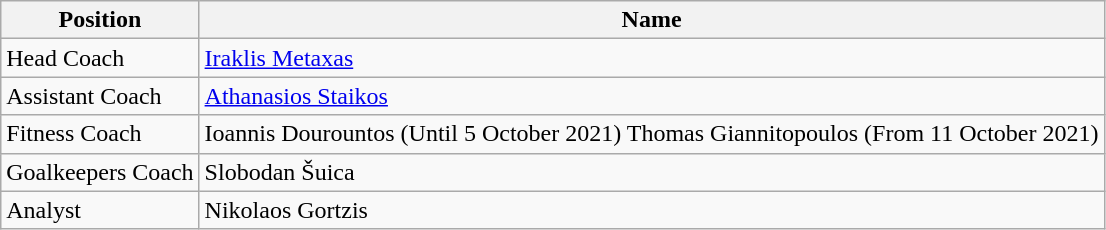<table class="wikitable">
<tr>
<th>Position</th>
<th>Name</th>
</tr>
<tr>
<td>Head Coach</td>
<td><a href='#'>Iraklis Metaxas</a></td>
</tr>
<tr>
<td>Assistant Coach</td>
<td><a href='#'>Athanasios Staikos</a></td>
</tr>
<tr>
<td>Fitness Coach</td>
<td>Ioannis Dourountos (Until 5 October 2021) Thomas Giannitopoulos (From 11 October 2021)</td>
</tr>
<tr>
<td>Goalkeepers Coach</td>
<td>Slobodan Šuica</td>
</tr>
<tr>
<td>Analyst</td>
<td>Nikolaos Gortzis</td>
</tr>
</table>
